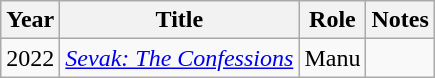<table class="wikitable">
<tr>
<th>Year</th>
<th>Title</th>
<th>Role</th>
<th>Notes</th>
</tr>
<tr>
<td>2022</td>
<td><em><a href='#'>Sevak: The Confessions</a></em></td>
<td>Manu</td>
<td></td>
</tr>
</table>
